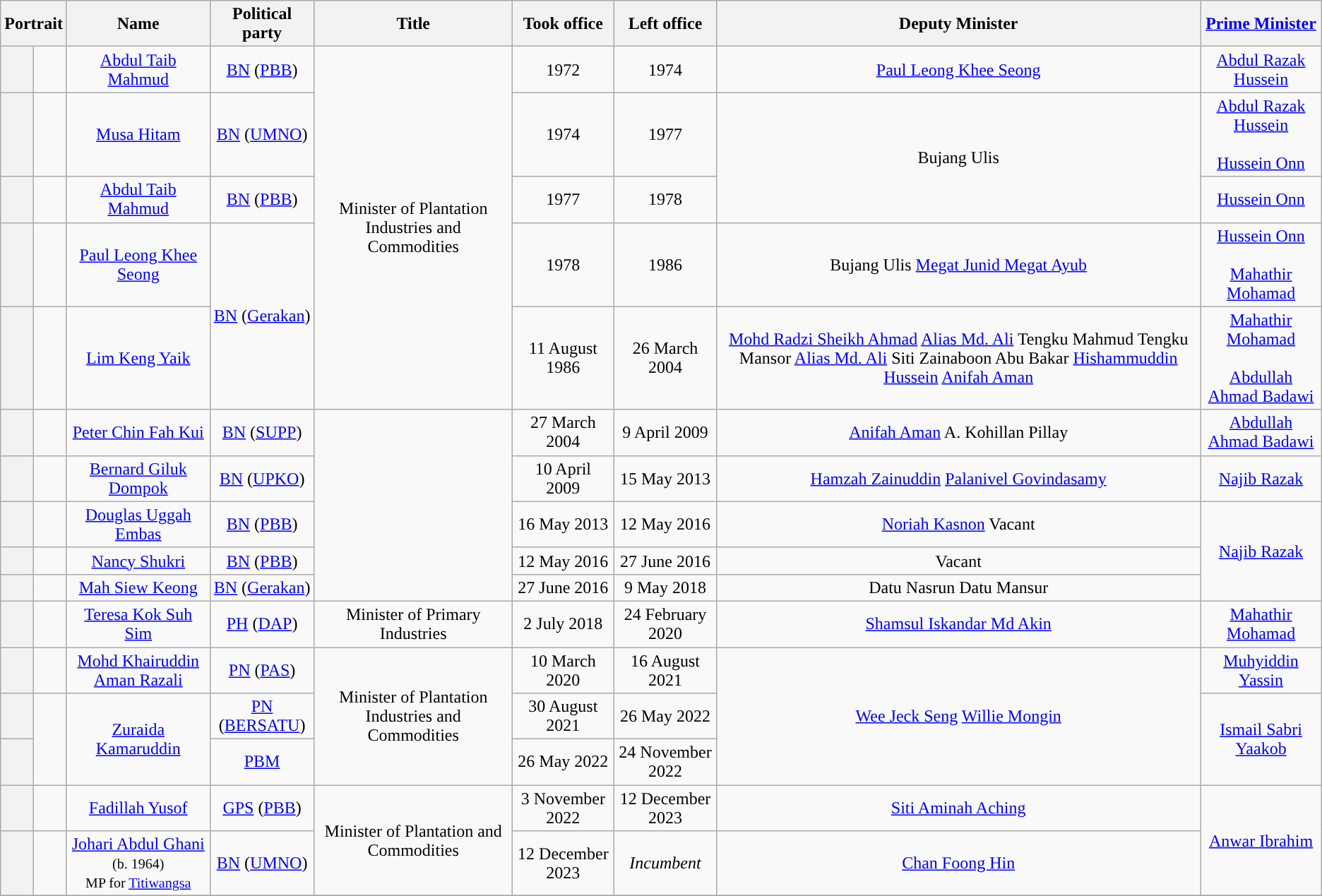<table class="wikitable" style="text-align:center;">
<tr>
<th colspan="2">Portrait</th>
<th>Name<br></th>
<th>Political party</th>
<th>Title</th>
<th>Took office</th>
<th>Left office</th>
<th>Deputy Minister</th>
<th><a href='#'>Prime Minister</a><br></th>
</tr>
<tr>
<th style="background:"></th>
<td></td>
<td><a href='#'>Abdul Taib Mahmud</a><br></td>
<td><a href='#'>BN</a> (<a href='#'>PBB</a>)</td>
<td rowspan="5">Minister of Plantation Industries and Commodities</td>
<td>1972</td>
<td>1974</td>
<td><a href='#'>Paul Leong Khee Seong</a></td>
<td><a href='#'>Abdul Razak Hussein</a><br></td>
</tr>
<tr>
<th style="background:"></th>
<td></td>
<td><a href='#'>Musa Hitam</a><br></td>
<td><a href='#'>BN</a> (<a href='#'>UMNO</a>)</td>
<td>1974</td>
<td>1977</td>
<td rowspan="2">Bujang Ulis</td>
<td><a href='#'>Abdul Razak Hussein</a><br><br><a href='#'>Hussein Onn</a><br></td>
</tr>
<tr>
<th style="background:"></th>
<td></td>
<td><a href='#'>Abdul Taib Mahmud</a><br></td>
<td><a href='#'>BN</a> (<a href='#'>PBB</a>)</td>
<td>1977</td>
<td>1978</td>
<td><a href='#'>Hussein Onn</a><br></td>
</tr>
<tr>
<th style="background:"></th>
<td></td>
<td><a href='#'>Paul Leong Khee Seong</a><br></td>
<td rowspan="2"><a href='#'>BN</a> (<a href='#'>Gerakan</a>)</td>
<td>1978</td>
<td>1986</td>
<td>Bujang Ulis   <a href='#'>Megat Junid Megat Ayub</a> </td>
<td><a href='#'>Hussein Onn</a><br><br><a href='#'>Mahathir Mohamad</a><br></td>
</tr>
<tr>
<th style="background:"></th>
<td></td>
<td><a href='#'>Lim Keng Yaik</a><br></td>
<td>11 August 1986</td>
<td>26 March 2004</td>
<td><a href='#'>Mohd Radzi Sheikh Ahmad</a>  <a href='#'>Alias Md. Ali</a>  Tengku Mahmud Tengku Mansor  <a href='#'>Alias Md. Ali</a>  Siti Zainaboon Abu Bakar  <a href='#'>Hishammuddin Hussein</a>  <a href='#'>Anifah Aman</a> </td>
<td><a href='#'>Mahathir Mohamad</a><br><br><a href='#'>Abdullah Ahmad Badawi</a><br></td>
</tr>
<tr>
<th style="background:"></th>
<td></td>
<td><a href='#'>Peter Chin Fah Kui</a><br></td>
<td><a href='#'>BN</a> (<a href='#'>SUPP</a>)</td>
<td rowspan="5"></td>
<td>27 March 2004</td>
<td>9 April 2009</td>
<td><a href='#'>Anifah Aman</a>  A. Kohillan Pillay</td>
<td><a href='#'>Abdullah Ahmad Badawi</a><br></td>
</tr>
<tr>
<th style="background:"></th>
<td></td>
<td><a href='#'>Bernard Giluk Dompok</a><br></td>
<td><a href='#'>BN</a> (<a href='#'>UPKO</a>)</td>
<td>10 April 2009</td>
<td>15 May 2013</td>
<td><a href='#'>Hamzah Zainuddin</a>  <a href='#'>Palanivel Govindasamy</a></td>
<td><a href='#'>Najib Razak</a><br></td>
</tr>
<tr>
<th style="background:"></th>
<td></td>
<td><a href='#'>Douglas Uggah Embas</a><br></td>
<td><a href='#'>BN</a> (<a href='#'>PBB</a>)</td>
<td>16 May 2013</td>
<td>12 May 2016</td>
<td><a href='#'>Noriah Kasnon</a>  Vacant</td>
<td rowspan="3"><a href='#'>Najib Razak</a><br></td>
</tr>
<tr>
<th style="background:"></th>
<td></td>
<td><a href='#'>Nancy Shukri</a><br></td>
<td><a href='#'>BN</a> (<a href='#'>PBB</a>)</td>
<td>12 May 2016</td>
<td>27 June 2016</td>
<td>Vacant</td>
</tr>
<tr>
<th style="background:"></th>
<td></td>
<td><a href='#'>Mah Siew Keong</a><br></td>
<td><a href='#'>BN</a> (<a href='#'>Gerakan</a>)</td>
<td>27 June 2016</td>
<td>9 May 2018</td>
<td>Datu Nasrun Datu Mansur</td>
</tr>
<tr>
<th style="background:"></th>
<td></td>
<td><a href='#'>Teresa Kok Suh Sim</a><br></td>
<td><a href='#'>PH</a> (<a href='#'>DAP</a>)</td>
<td>Minister of Primary Industries</td>
<td>2 July 2018</td>
<td>24 February 2020</td>
<td><a href='#'>Shamsul Iskandar Md Akin</a></td>
<td><a href='#'>Mahathir Mohamad</a><br></td>
</tr>
<tr>
<th style="background:"></th>
<td></td>
<td><a href='#'>Mohd Khairuddin Aman Razali</a><br></td>
<td><a href='#'>PN</a> (<a href='#'>PAS</a>)</td>
<td rowspan="3">Minister of Plantation Industries and Commodities</td>
<td>10 March 2020</td>
<td>16 August 2021</td>
<td rowspan="3"><a href='#'>Wee Jeck Seng</a> <a href='#'>Willie Mongin</a></td>
<td><a href='#'>Muhyiddin Yassin</a><br></td>
</tr>
<tr>
<th style="background:"></th>
<td rowspan="2"></td>
<td rowspan="2"><a href='#'>Zuraida Kamaruddin</a><br></td>
<td><a href='#'>PN</a> (<a href='#'>BERSATU</a>)</td>
<td>30 August 2021</td>
<td>26 May 2022</td>
<td rowspan="2"><a href='#'>Ismail Sabri Yaakob</a><br></td>
</tr>
<tr>
<th style="background:"></th>
<td><a href='#'>PBM</a></td>
<td>26 May 2022</td>
<td>24 November 2022</td>
</tr>
<tr>
<th style="background:"></th>
<td></td>
<td><a href='#'>Fadillah Yusof</a><br></td>
<td><a href='#'>GPS</a> (<a href='#'>PBB</a>)</td>
<td rowspan="2">Minister of Plantation and Commodities</td>
<td>3 November 2022</td>
<td>12 December 2023</td>
<td><a href='#'>Siti Aminah Aching</a></td>
<td rowspan="2"><a href='#'>Anwar Ibrahim</a><br></td>
</tr>
<tr>
<th style="background:"></th>
<td></td>
<td><a href='#'>Johari Abdul Ghani</a><br><small>(b. 1964)<br>MP for <a href='#'>Titiwangsa</a></small></td>
<td><a href='#'>BN</a> (<a href='#'>UMNO</a>)</td>
<td>12 December 2023</td>
<td><em>Incumbent</em></td>
<td><a href='#'>Chan Foong Hin</a></td>
</tr>
<tr>
</tr>
</table>
